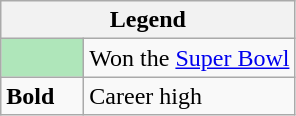<table class="wikitable mw-collapsible mw-collapsed">
<tr>
<th colspan="2">Legend</th>
</tr>
<tr>
<td style="background:#afe6ba; width:3em;"></td>
<td>Won the <a href='#'>Super Bowl</a></td>
</tr>
<tr>
<td><strong>Bold</strong></td>
<td>Career high</td>
</tr>
</table>
